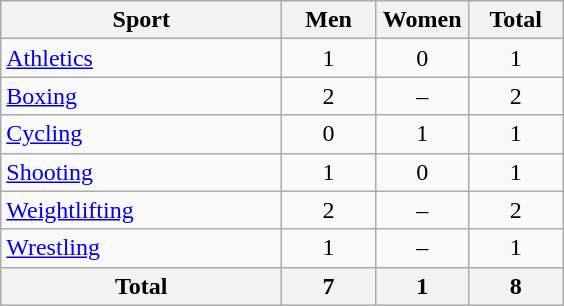<table class="wikitable sortable" style="text-align:center;">
<tr>
<th width=180>Sport</th>
<th width=55>Men</th>
<th width=55>Women</th>
<th width=55>Total</th>
</tr>
<tr>
<td align=left><a href='#'>Athletics</a></td>
<td>1</td>
<td>0</td>
<td>1</td>
</tr>
<tr>
<td align=left><a href='#'>Boxing</a></td>
<td>2</td>
<td>–</td>
<td>2</td>
</tr>
<tr>
<td align=left><a href='#'>Cycling</a></td>
<td>0</td>
<td>1</td>
<td>1</td>
</tr>
<tr>
<td align=left><a href='#'>Shooting</a></td>
<td>1</td>
<td>0</td>
<td>1</td>
</tr>
<tr>
<td align=left><a href='#'>Weightlifting</a></td>
<td>2</td>
<td>–</td>
<td>2</td>
</tr>
<tr>
<td align=left><a href='#'>Wrestling</a></td>
<td>1</td>
<td>–</td>
<td>1</td>
</tr>
<tr>
<th>Total</th>
<th>7</th>
<th>1</th>
<th>8</th>
</tr>
</table>
